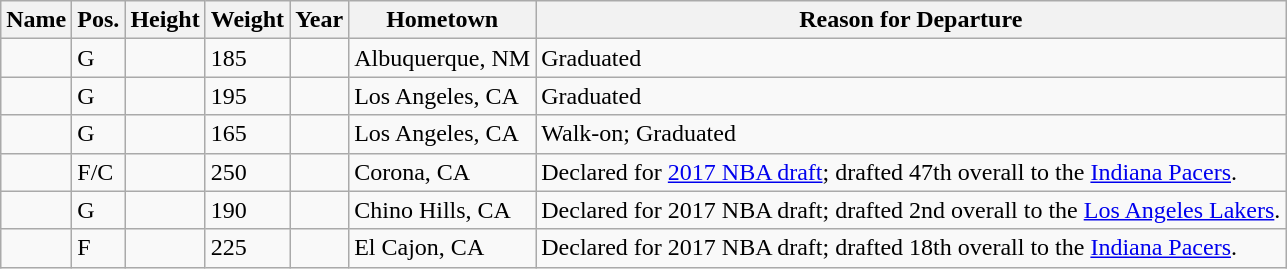<table class="wikitable sortable" style="font-size:100%;" border="1">
<tr>
<th>Name</th>
<th>Pos.</th>
<th>Height</th>
<th>Weight</th>
<th>Year</th>
<th>Hometown</th>
<th class="unsortable" !>Reason for Departure</th>
</tr>
<tr>
<td></td>
<td>G</td>
<td></td>
<td>185</td>
<td></td>
<td>Albuquerque, NM</td>
<td>Graduated</td>
</tr>
<tr>
<td></td>
<td>G</td>
<td></td>
<td>195</td>
<td></td>
<td>Los Angeles, CA</td>
<td>Graduated</td>
</tr>
<tr>
<td></td>
<td>G</td>
<td></td>
<td>165</td>
<td></td>
<td>Los Angeles, CA</td>
<td>Walk-on; Graduated</td>
</tr>
<tr>
<td></td>
<td>F/C</td>
<td></td>
<td>250</td>
<td></td>
<td>Corona, CA</td>
<td>Declared for <a href='#'>2017 NBA draft</a>; drafted 47th overall to the <a href='#'>Indiana Pacers</a>.</td>
</tr>
<tr>
<td></td>
<td>G</td>
<td></td>
<td>190</td>
<td></td>
<td>Chino Hills, CA</td>
<td>Declared for 2017 NBA draft; drafted 2nd overall to the <a href='#'>Los Angeles Lakers</a>.</td>
</tr>
<tr>
<td></td>
<td>F</td>
<td></td>
<td>225</td>
<td></td>
<td>El Cajon, CA</td>
<td>Declared for 2017 NBA draft; drafted 18th overall to the <a href='#'>Indiana Pacers</a>.</td>
</tr>
</table>
